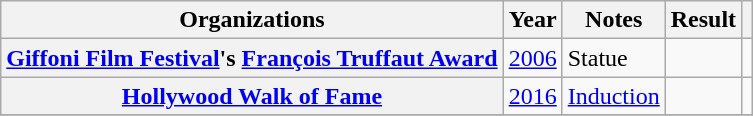<table class= "wikitable plainrowheaders sortable">
<tr>
<th>Organizations</th>
<th scope="col">Year</th>
<th scope="col">Notes</th>
<th scope="col">Result</th>
<th scope="col" class="unsortable"></th>
</tr>
<tr>
<th rowspan="1" scope="row"><a href='#'>Giffoni Film Festival</a>'s <a href='#'>François Truffaut Award</a></th>
<td style="text-align:center;"><a href='#'>2006</a></td>
<td>Statue</td>
<td></td>
<td></td>
</tr>
<tr>
<th rowspan="1" scope="row"><a href='#'>Hollywood Walk of Fame</a></th>
<td style="text-align:center;"><a href='#'>2016</a></td>
<td><a href='#'>Induction</a></td>
<td></td>
<td style="text-align:center;"></td>
</tr>
<tr>
</tr>
</table>
